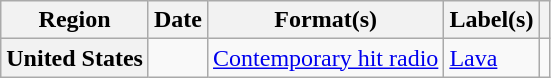<table class="wikitable plainrowheaders">
<tr>
<th scope="col">Region</th>
<th scope="col">Date</th>
<th scope="col">Format(s)</th>
<th scope="col">Label(s)</th>
<th scope="col"></th>
</tr>
<tr>
<th scope="row">United States</th>
<td></td>
<td><a href='#'>Contemporary hit radio</a></td>
<td><a href='#'>Lava</a></td>
<td align="center"></td>
</tr>
</table>
